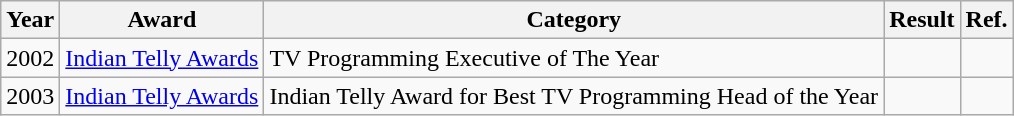<table class="wikitable sortable">
<tr>
<th>Year</th>
<th>Award</th>
<th>Category</th>
<th>Result</th>
<th>Ref.</th>
</tr>
<tr>
<td>2002</td>
<td><a href='#'>Indian Telly Awards</a></td>
<td>TV Programming Executive of The Year</td>
<td></td>
<td></td>
</tr>
<tr>
<td>2003</td>
<td><a href='#'>Indian Telly Awards</a></td>
<td>Indian Telly Award for Best TV Programming Head of the Year</td>
<td></td>
<td></td>
</tr>
</table>
